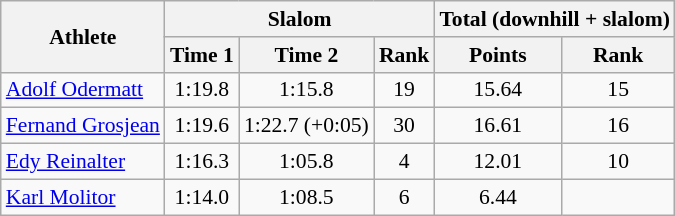<table class="wikitable" style="font-size:90%; text-align:center;">
<tr>
<th rowspan="2">Athlete</th>
<th colspan="3">Slalom</th>
<th colspan="2">Total (downhill + slalom)</th>
</tr>
<tr>
<th>Time 1</th>
<th>Time 2</th>
<th>Rank</th>
<th>Points</th>
<th>Rank</th>
</tr>
<tr>
<td style="text-align:left;"><a href='#'>Adolf Odermatt</a></td>
<td>1:19.8</td>
<td>1:15.8</td>
<td>19</td>
<td>15.64</td>
<td>15</td>
</tr>
<tr>
<td style="text-align:left;"><a href='#'>Fernand Grosjean</a></td>
<td>1:19.6</td>
<td>1:22.7 (+0:05)</td>
<td>30</td>
<td>16.61</td>
<td>16</td>
</tr>
<tr>
<td style="text-align:left;"><a href='#'>Edy Reinalter</a></td>
<td>1:16.3</td>
<td>1:05.8</td>
<td>4</td>
<td>12.01</td>
<td>10</td>
</tr>
<tr>
<td style="text-align:left;"><a href='#'>Karl Molitor</a></td>
<td>1:14.0</td>
<td>1:08.5</td>
<td>6</td>
<td>6.44</td>
<td></td>
</tr>
</table>
